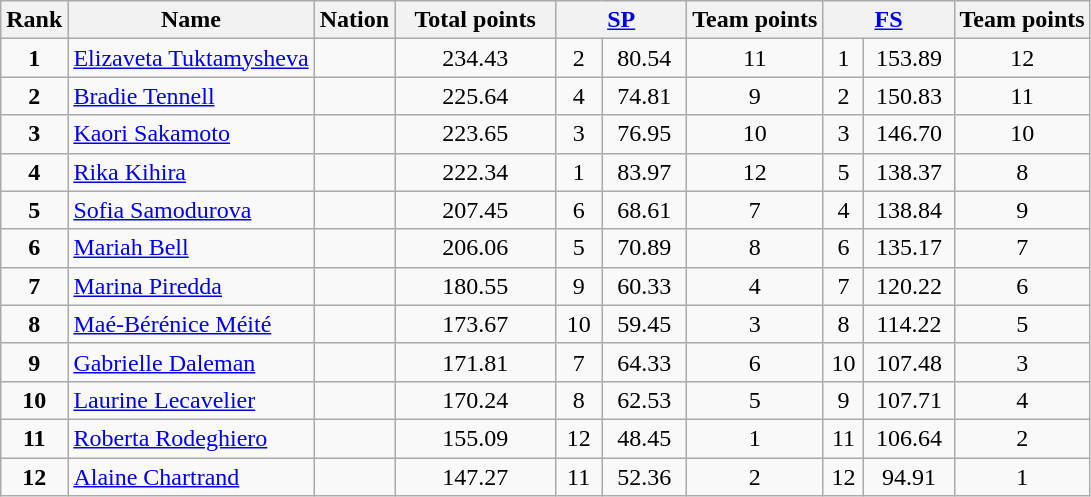<table class="wikitable sortable">
<tr>
<th>Rank</th>
<th>Name</th>
<th>Nation</th>
<th width="100">Total points</th>
<th width="80" colspan="2"><a href='#'>SP</a></th>
<th>Team points</th>
<th width="80" colspan="2"><a href='#'>FS</a></th>
<th>Team points</th>
</tr>
<tr>
<td style="text-align: center;"><strong>1</strong></td>
<td><a href='#'>Elizaveta Tuktamysheva</a></td>
<td></td>
<td style="text-align: center;">234.43</td>
<td style="text-align: center;">2</td>
<td style="text-align: center;">80.54</td>
<td style="text-align: center;">11</td>
<td style="text-align: center;">1</td>
<td style="text-align: center;">153.89</td>
<td style="text-align: center;">12</td>
</tr>
<tr>
<td style="text-align: center;"><strong>2</strong></td>
<td><a href='#'>Bradie Tennell</a></td>
<td></td>
<td style="text-align: center;">225.64</td>
<td style="text-align: center;">4</td>
<td style="text-align: center;">74.81</td>
<td style="text-align: center;">9</td>
<td style="text-align: center;">2</td>
<td style="text-align: center;">150.83</td>
<td style="text-align: center;">11</td>
</tr>
<tr>
<td style="text-align: center;"><strong>3</strong></td>
<td><a href='#'>Kaori Sakamoto</a></td>
<td></td>
<td style="text-align: center;">223.65</td>
<td style="text-align: center;">3</td>
<td style="text-align: center;">76.95</td>
<td style="text-align: center;">10</td>
<td style="text-align: center;">3</td>
<td style="text-align: center;">146.70</td>
<td style="text-align: center;">10</td>
</tr>
<tr>
<td style="text-align: center;"><strong>4</strong></td>
<td><a href='#'>Rika Kihira</a></td>
<td></td>
<td style="text-align: center;">222.34</td>
<td style="text-align: center;">1</td>
<td style="text-align: center;">83.97</td>
<td style="text-align: center;">12</td>
<td style="text-align: center;">5</td>
<td style="text-align: center;">138.37</td>
<td style="text-align: center;">8</td>
</tr>
<tr>
<td style="text-align: center;"><strong>5</strong></td>
<td><a href='#'>Sofia Samodurova</a></td>
<td></td>
<td style="text-align: center;">207.45</td>
<td style="text-align: center;">6</td>
<td style="text-align: center;">68.61</td>
<td style="text-align: center;">7</td>
<td style="text-align: center;">4</td>
<td style="text-align: center;">138.84</td>
<td style="text-align: center;">9</td>
</tr>
<tr>
<td style="text-align: center;"><strong>6</strong></td>
<td><a href='#'>Mariah Bell</a></td>
<td></td>
<td style="text-align: center;">206.06</td>
<td style="text-align: center;">5</td>
<td style="text-align: center;">70.89</td>
<td style="text-align: center;">8</td>
<td style="text-align: center;">6</td>
<td style="text-align: center;">135.17</td>
<td style="text-align: center;">7</td>
</tr>
<tr>
<td style="text-align: center;"><strong>7</strong></td>
<td><a href='#'>Marina Piredda</a></td>
<td></td>
<td style="text-align: center;">180.55</td>
<td style="text-align: center;">9</td>
<td style="text-align: center;">60.33</td>
<td style="text-align: center;">4</td>
<td style="text-align: center;">7</td>
<td style="text-align: center;">120.22</td>
<td style="text-align: center;">6</td>
</tr>
<tr>
<td style="text-align: center;"><strong>8</strong></td>
<td><a href='#'>Maé-Bérénice Méité</a></td>
<td></td>
<td style="text-align: center;">173.67</td>
<td style="text-align: center;">10</td>
<td style="text-align: center;">59.45</td>
<td style="text-align: center;">3</td>
<td style="text-align: center;">8</td>
<td style="text-align: center;">114.22</td>
<td style="text-align: center;">5</td>
</tr>
<tr>
<td style="text-align: center;"><strong>9</strong></td>
<td><a href='#'>Gabrielle Daleman</a></td>
<td></td>
<td style="text-align: center;">171.81</td>
<td style="text-align: center;">7</td>
<td style="text-align: center;">64.33</td>
<td style="text-align: center;">6</td>
<td style="text-align: center;">10</td>
<td style="text-align: center;">107.48</td>
<td style="text-align: center;">3</td>
</tr>
<tr>
<td style="text-align: center;"><strong>10</strong></td>
<td><a href='#'>Laurine Lecavelier</a></td>
<td></td>
<td style="text-align: center;">170.24</td>
<td style="text-align: center;">8</td>
<td style="text-align: center;">62.53</td>
<td style="text-align: center;">5</td>
<td style="text-align: center;">9</td>
<td style="text-align: center;">107.71</td>
<td style="text-align: center;">4</td>
</tr>
<tr>
<td style="text-align: center;"><strong>11</strong></td>
<td><a href='#'>Roberta Rodeghiero</a></td>
<td></td>
<td style="text-align: center;">155.09</td>
<td style="text-align: center;">12</td>
<td style="text-align: center;">48.45</td>
<td style="text-align: center;">1</td>
<td style="text-align: center;">11</td>
<td style="text-align: center;">106.64</td>
<td style="text-align: center;">2</td>
</tr>
<tr>
<td style="text-align: center;"><strong>12</strong></td>
<td><a href='#'>Alaine Chartrand</a></td>
<td></td>
<td style="text-align: center;">147.27</td>
<td style="text-align: center;">11</td>
<td style="text-align: center;">52.36</td>
<td style="text-align: center;">2</td>
<td style="text-align: center;">12</td>
<td style="text-align: center;">94.91</td>
<td style="text-align: center;">1</td>
</tr>
</table>
